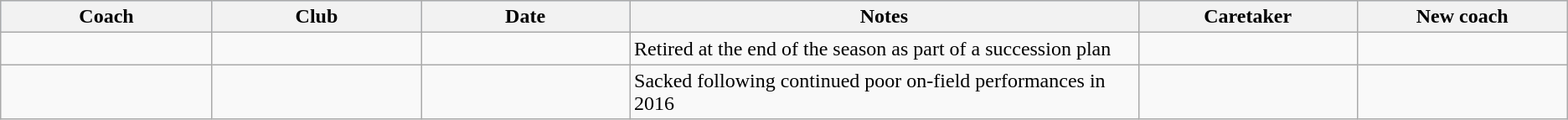<table class="wikitable plainrowheaders sortable" style="text-align:left;">
<tr style="background:#C1D8FF;">
<th scope="col" style="width:12em">Coach</th>
<th scope="col" style="width:12em">Club</th>
<th scope="col" style="width:12em">Date</th>
<th scope="col" style="width:30em">Notes</th>
<th scope="col" style="width:12em">Caretaker</th>
<th scope="col" style="width:12em">New coach</th>
</tr>
<tr>
<td></td>
<td></td>
<td></td>
<td>Retired at the end of the season as part of a succession plan</td>
<td></td>
<td></td>
</tr>
<tr>
<td></td>
<td></td>
<td></td>
<td>Sacked following continued poor on-field performances in 2016</td>
<td></td>
<td></td>
</tr>
</table>
